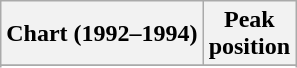<table class="wikitable sortable plainrowheaders" style="text-align:center">
<tr>
<th scope="col">Chart (1992–1994)</th>
<th scope="col">Peak<br>position</th>
</tr>
<tr>
</tr>
<tr>
</tr>
<tr>
</tr>
</table>
